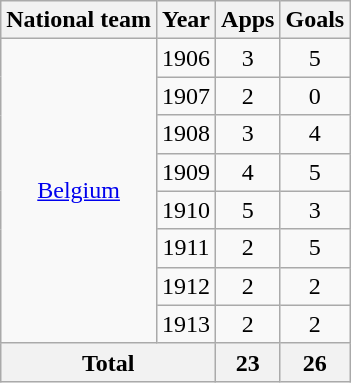<table class="wikitable" style="text-align:center">
<tr>
<th>National team</th>
<th>Year</th>
<th>Apps</th>
<th>Goals</th>
</tr>
<tr>
<td rowspan="8"><a href='#'>Belgium</a></td>
<td>1906</td>
<td>3</td>
<td>5</td>
</tr>
<tr>
<td>1907</td>
<td>2</td>
<td>0</td>
</tr>
<tr>
<td>1908</td>
<td>3</td>
<td>4</td>
</tr>
<tr>
<td>1909</td>
<td>4</td>
<td>5</td>
</tr>
<tr>
<td>1910</td>
<td>5</td>
<td>3</td>
</tr>
<tr>
<td>1911</td>
<td>2</td>
<td>5</td>
</tr>
<tr>
<td>1912</td>
<td>2</td>
<td>2</td>
</tr>
<tr>
<td>1913</td>
<td>2</td>
<td>2</td>
</tr>
<tr>
<th colspan="2">Total</th>
<th>23</th>
<th>26</th>
</tr>
</table>
